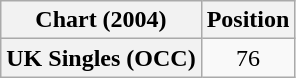<table class="wikitable plainrowheaders" style="text-align:center">
<tr>
<th scope="col">Chart (2004)</th>
<th scope="col">Position</th>
</tr>
<tr>
<th scope="row">UK Singles (OCC)</th>
<td>76</td>
</tr>
</table>
